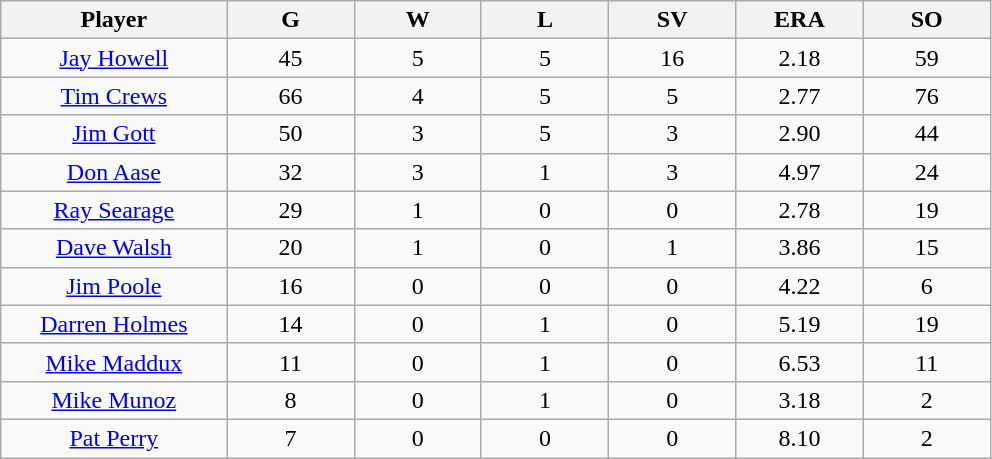<table class="wikitable sortable">
<tr>
<th bgcolor="#DDDDFF" width="16%">Player</th>
<th bgcolor="#DDDDFF" width="9%">G</th>
<th bgcolor="#DDDDFF" width="9%">W</th>
<th bgcolor="#DDDDFF" width="9%">L</th>
<th bgcolor="#DDDDFF" width="9%">SV</th>
<th bgcolor="#DDDDFF" width="9%">ERA</th>
<th bgcolor="#DDDDFF" width="9%">SO</th>
</tr>
<tr align="center">
<td><a href='#'>Jay Howell</a></td>
<td>45</td>
<td>5</td>
<td>5</td>
<td>16</td>
<td>2.18</td>
<td>59</td>
</tr>
<tr align=center>
<td><a href='#'>Tim Crews</a></td>
<td>66</td>
<td>4</td>
<td>5</td>
<td>5</td>
<td>2.77</td>
<td>76</td>
</tr>
<tr align="center">
<td><a href='#'>Jim Gott</a></td>
<td>50</td>
<td>3</td>
<td>5</td>
<td>3</td>
<td>2.90</td>
<td>44</td>
</tr>
<tr align="center">
<td><a href='#'>Don Aase</a></td>
<td>32</td>
<td>3</td>
<td>1</td>
<td>3</td>
<td>4.97</td>
<td>24</td>
</tr>
<tr align="center">
<td><a href='#'>Ray Searage</a></td>
<td>29</td>
<td>1</td>
<td>0</td>
<td>0</td>
<td>2.78</td>
<td>19</td>
</tr>
<tr align="center">
<td><a href='#'>Dave Walsh</a></td>
<td>20</td>
<td>1</td>
<td>0</td>
<td>1</td>
<td>3.86</td>
<td>15</td>
</tr>
<tr align="center">
<td><a href='#'>Jim Poole</a></td>
<td>16</td>
<td>0</td>
<td>0</td>
<td>0</td>
<td>4.22</td>
<td>6</td>
</tr>
<tr align="center">
<td><a href='#'>Darren Holmes</a></td>
<td>14</td>
<td>0</td>
<td>1</td>
<td>0</td>
<td>5.19</td>
<td>19</td>
</tr>
<tr align="center">
<td><a href='#'>Mike Maddux</a></td>
<td>11</td>
<td>0</td>
<td>1</td>
<td>0</td>
<td>6.53</td>
<td>11</td>
</tr>
<tr align="center">
<td><a href='#'>Mike Munoz</a></td>
<td>8</td>
<td>0</td>
<td>1</td>
<td>0</td>
<td>3.18</td>
<td>2</td>
</tr>
<tr align="center">
<td><a href='#'>Pat Perry</a></td>
<td>7</td>
<td>0</td>
<td>0</td>
<td>0</td>
<td>8.10</td>
<td>2</td>
</tr>
</table>
